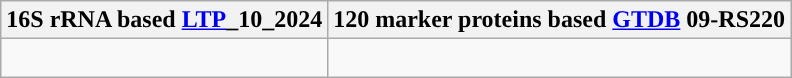<table class="wikitable">
<tr>
<th colspan=1>16S rRNA based <a href='#'>LTP</a>_10_2024</th>
<th colspan=1>120 marker proteins based <a href='#'>GTDB</a> 09-RS220</th>
</tr>
<tr>
<td style="vertical-align:top"><br></td>
<td><br></td>
</tr>
</table>
